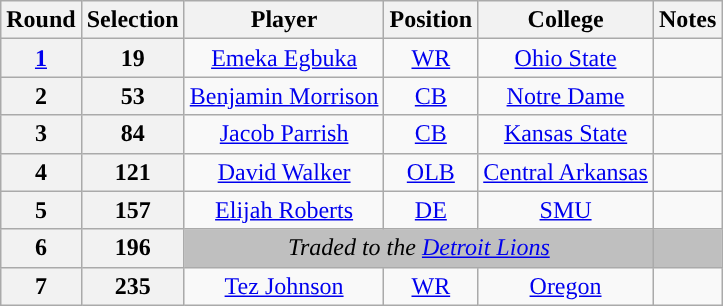<table class="wikitable" style="text-align:center">
<tr>
<th>Round</th>
<th>Selection</th>
<th>Player</th>
<th>Position</th>
<th>College</th>
<th>Notes</th>
</tr>
<tr>
<th><a href='#'>1</a></th>
<th>19</th>
<td><a href='#'>Emeka Egbuka</a></td>
<td><a href='#'>WR</a></td>
<td><a href='#'>Ohio State</a></td>
<td></td>
</tr>
<tr>
<th>2</th>
<th>53</th>
<td><a href='#'>Benjamin Morrison</a></td>
<td><a href='#'>CB</a></td>
<td><a href='#'>Notre Dame</a></td>
<td></td>
</tr>
<tr>
<th>3</th>
<th>84</th>
<td><a href='#'>Jacob Parrish</a></td>
<td><a href='#'>CB</a></td>
<td><a href='#'>Kansas State</a></td>
<td></td>
</tr>
<tr>
<th>4</th>
<th>121</th>
<td><a href='#'>David Walker</a></td>
<td><a href='#'>OLB</a></td>
<td><a href='#'>Central Arkansas</a></td>
<td></td>
</tr>
<tr>
<th>5</th>
<th>157</th>
<td><a href='#'>Elijah Roberts</a></td>
<td><a href='#'>DE</a></td>
<td><a href='#'>SMU</a></td>
<td></td>
</tr>
<tr>
<th>6</th>
<th>196</th>
<td colspan="3" style="background:#BFBFBF"><em>Traded to the <a href='#'>Detroit Lions</a></em></td>
<td style="background:#BFBFBF"></td>
</tr>
<tr>
<th>7</th>
<th>235</th>
<td><a href='#'>Tez Johnson</a></td>
<td><a href='#'>WR</a></td>
<td><a href='#'>Oregon</a></td>
<td></td>
</tr>
</table>
